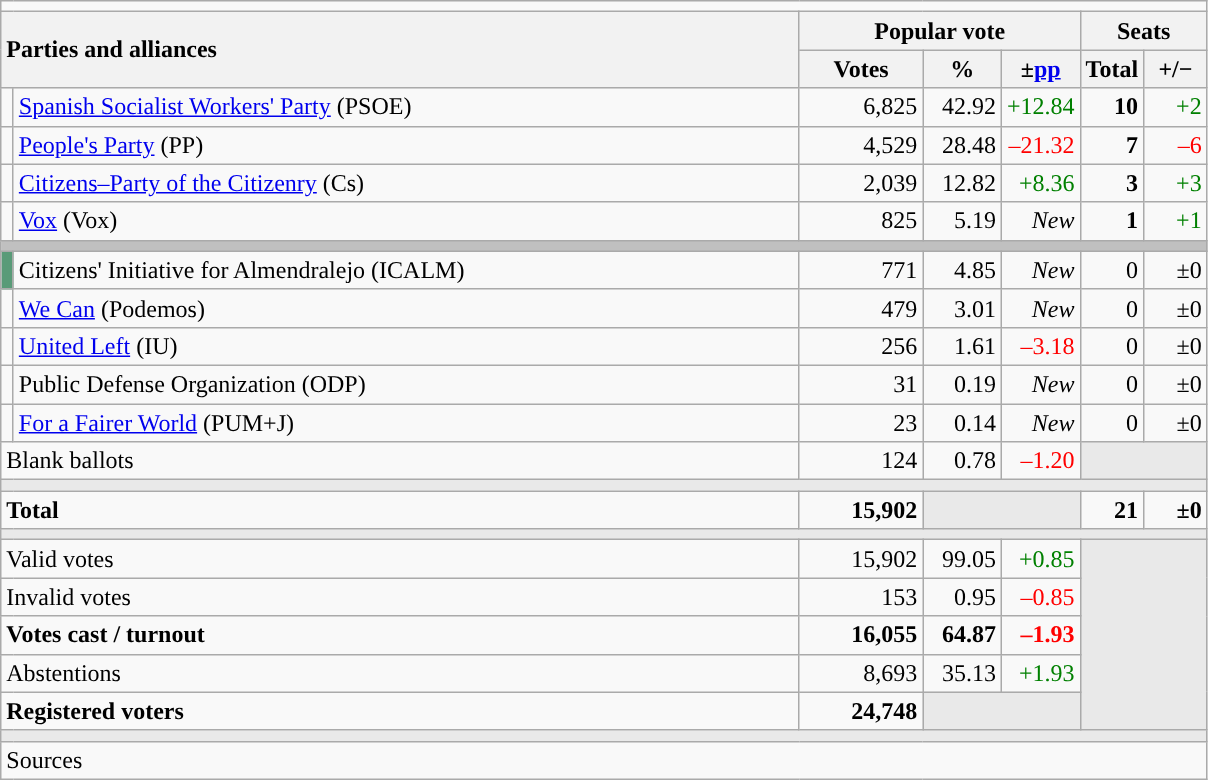<table class="wikitable" style="text-align:right;">
<tr>
<td colspan="7"></td>
</tr>
<tr>
<th style="text-align:left;" rowspan="2" colspan="2" width="525">Parties and alliances</th>
<th colspan="3">Popular vote</th>
<th colspan="2">Seats</th>
</tr>
<tr>
<th width="75">Votes</th>
<th width="45">%</th>
<th width="45">±<a href='#'>pp</a></th>
<th width="35">Total</th>
<th width="35">+/−</th>
</tr>
<tr>
<td width="1" style="color:inherit;background:"></td>
<td align="left"><a href='#'>Spanish Socialist Workers' Party</a> (PSOE)</td>
<td>6,825</td>
<td>42.92</td>
<td style="color:green;">+12.84</td>
<td><strong>10</strong></td>
<td style="color:green;">+2</td>
</tr>
<tr>
<td style="color:inherit;background:"></td>
<td align="left"><a href='#'>People's Party</a> (PP)</td>
<td>4,529</td>
<td>28.48</td>
<td style="color:red;">–21.32</td>
<td><strong>7</strong></td>
<td style="color:red;">–6</td>
</tr>
<tr>
<td style="color:inherit;background:"></td>
<td align="left"><a href='#'>Citizens–Party of the Citizenry</a> (Cs)</td>
<td>2,039</td>
<td>12.82</td>
<td style="color:green;">+8.36</td>
<td><strong>3</strong></td>
<td style="color:green;">+3</td>
</tr>
<tr>
<td style="color:inherit;background:"></td>
<td align="left"><a href='#'>Vox</a> (Vox)</td>
<td>825</td>
<td>5.19</td>
<td><em>New</em></td>
<td><strong>1</strong></td>
<td style="color:green;">+1</td>
</tr>
<tr>
<td colspan="7" bgcolor="#C0C0C0"></td>
</tr>
<tr>
<td bgcolor="#599B78"></td>
<td align="left">Citizens' Initiative for Almendralejo (ICALM)</td>
<td>771</td>
<td>4.85</td>
<td><em>New</em></td>
<td>0</td>
<td>±0</td>
</tr>
<tr>
<td style="color:inherit;background:"></td>
<td align="left"><a href='#'>We Can</a> (Podemos)</td>
<td>479</td>
<td>3.01</td>
<td><em>New</em></td>
<td>0</td>
<td>±0</td>
</tr>
<tr>
<td style="color:inherit;background:"></td>
<td align="left"><a href='#'>United Left</a> (IU)</td>
<td>256</td>
<td>1.61</td>
<td style="color:red;">–3.18</td>
<td>0</td>
<td>±0</td>
</tr>
<tr>
<td style="color:inherit;background:"></td>
<td align="left">Public Defense Organization (ODP)</td>
<td>31</td>
<td>0.19</td>
<td><em>New</em></td>
<td>0</td>
<td>±0</td>
</tr>
<tr>
<td style="color:inherit;background:"></td>
<td align="left"><a href='#'>For a Fairer World</a> (PUM+J)</td>
<td>23</td>
<td>0.14</td>
<td><em>New</em></td>
<td>0</td>
<td>±0</td>
</tr>
<tr>
<td align="left" colspan="2">Blank ballots</td>
<td>124</td>
<td>0.78</td>
<td style="color:red;">–1.20</td>
<td bgcolor="#E9E9E9" colspan="2"></td>
</tr>
<tr>
<td colspan="7" bgcolor="#E9E9E9"></td>
</tr>
<tr style="font-weight:bold;">
<td align="left" colspan="2">Total</td>
<td>15,902</td>
<td bgcolor="#E9E9E9" colspan="2"></td>
<td>21</td>
<td>±0</td>
</tr>
<tr>
<td colspan="7" bgcolor="#E9E9E9"></td>
</tr>
<tr>
<td align="left" colspan="2">Valid votes</td>
<td>15,902</td>
<td>99.05</td>
<td style="color:green;">+0.85</td>
<td bgcolor="#E9E9E9" colspan="2" rowspan="5"></td>
</tr>
<tr>
<td align="left" colspan="2">Invalid votes</td>
<td>153</td>
<td>0.95</td>
<td style="color:red;">–0.85</td>
</tr>
<tr style="font-weight:bold;">
<td align="left" colspan="2">Votes cast / turnout</td>
<td>16,055</td>
<td>64.87</td>
<td style="color:red;">–1.93</td>
</tr>
<tr>
<td align="left" colspan="2">Abstentions</td>
<td>8,693</td>
<td>35.13</td>
<td style="color:green;">+1.93</td>
</tr>
<tr style="font-weight:bold;">
<td align="left" colspan="2">Registered voters</td>
<td>24,748</td>
<td bgcolor="#E9E9E9" colspan="2"></td>
</tr>
<tr>
<td colspan="7" bgcolor="#E9E9E9"></td>
</tr>
<tr>
<td align="left" colspan="7">Sources</td>
</tr>
</table>
